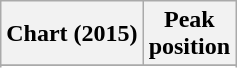<table class="wikitable sortable plainrowheaders" style="text-align:center;">
<tr>
<th>Chart (2015)</th>
<th>Peak<br>position</th>
</tr>
<tr>
</tr>
<tr>
</tr>
<tr>
</tr>
</table>
